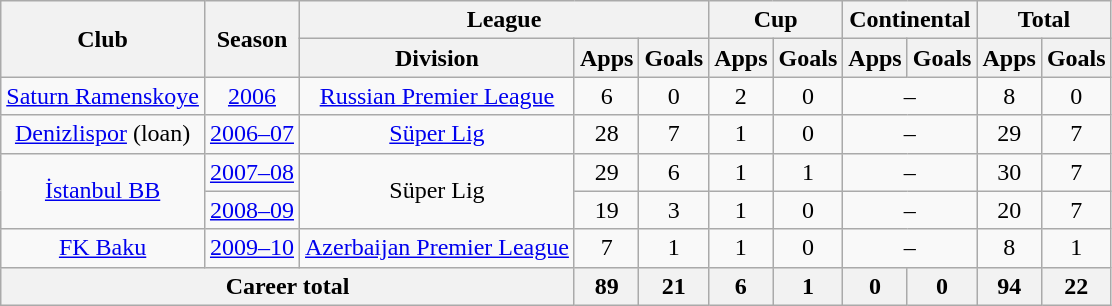<table class="wikitable" style="text-align:center">
<tr>
<th rowspan="2">Club</th>
<th rowspan="2">Season</th>
<th colspan="3">League</th>
<th colspan="2">Cup</th>
<th colspan="2">Continental</th>
<th colspan="2">Total</th>
</tr>
<tr>
<th>Division</th>
<th>Apps</th>
<th>Goals</th>
<th>Apps</th>
<th>Goals</th>
<th>Apps</th>
<th>Goals</th>
<th>Apps</th>
<th>Goals</th>
</tr>
<tr>
<td><a href='#'>Saturn Ramenskoye</a></td>
<td><a href='#'>2006</a></td>
<td><a href='#'>Russian Premier League</a></td>
<td>6</td>
<td>0</td>
<td>2</td>
<td>0</td>
<td colspan="2">–</td>
<td>8</td>
<td>0</td>
</tr>
<tr>
<td><a href='#'>Denizlispor</a> (loan)</td>
<td><a href='#'>2006–07</a></td>
<td><a href='#'>Süper Lig</a></td>
<td>28</td>
<td>7</td>
<td>1</td>
<td>0</td>
<td colspan="2">–</td>
<td>29</td>
<td>7</td>
</tr>
<tr>
<td rowspan="2"><a href='#'>İstanbul BB</a></td>
<td><a href='#'>2007–08</a></td>
<td rowspan="2">Süper Lig</td>
<td>29</td>
<td>6</td>
<td>1</td>
<td>1</td>
<td colspan="2">–</td>
<td>30</td>
<td>7</td>
</tr>
<tr>
<td><a href='#'>2008–09</a></td>
<td>19</td>
<td>3</td>
<td>1</td>
<td>0</td>
<td colspan="2">–</td>
<td>20</td>
<td>7</td>
</tr>
<tr>
<td><a href='#'>FK Baku</a></td>
<td><a href='#'>2009–10</a></td>
<td><a href='#'>Azerbaijan Premier League</a></td>
<td>7</td>
<td>1</td>
<td>1</td>
<td>0</td>
<td colspan="2">–</td>
<td>8</td>
<td>1</td>
</tr>
<tr>
<th colspan="3">Career total</th>
<th>89</th>
<th>21</th>
<th>6</th>
<th>1</th>
<th>0</th>
<th>0</th>
<th>94</th>
<th>22</th>
</tr>
</table>
